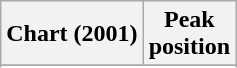<table class="wikitable plainrowheaders sortable" style="text-align:center;">
<tr>
<th scope="col">Chart (2001)</th>
<th scope="col">Peak<br>position</th>
</tr>
<tr>
</tr>
<tr>
</tr>
<tr>
</tr>
</table>
